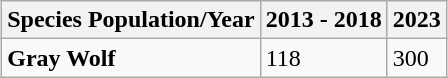<table class="wikitable" style="margin-left: auto; margin-right: auto; border: none;">
<tr>
<th>Species Population/Year</th>
<th>2013 - 2018</th>
<th>2023</th>
</tr>
<tr>
<td><strong>Gray Wolf</strong></td>
<td>118</td>
<td>300</td>
</tr>
<tr>
</tr>
</table>
